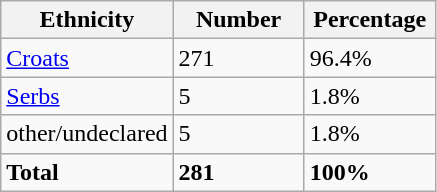<table class="wikitable">
<tr>
<th width="100px">Ethnicity</th>
<th width="80px">Number</th>
<th width="80px">Percentage</th>
</tr>
<tr>
<td><a href='#'>Croats</a></td>
<td>271</td>
<td>96.4%</td>
</tr>
<tr>
<td><a href='#'>Serbs</a></td>
<td>5</td>
<td>1.8%</td>
</tr>
<tr>
<td>other/undeclared</td>
<td>5</td>
<td>1.8%</td>
</tr>
<tr>
<td><strong>Total</strong></td>
<td><strong>281</strong></td>
<td><strong>100%</strong></td>
</tr>
</table>
